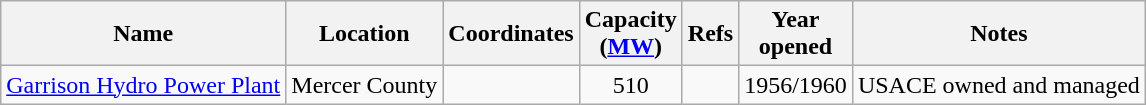<table class="wikitable sortable">
<tr>
<th>Name</th>
<th>Location</th>
<th>Coordinates</th>
<th>Capacity<br>(<a href='#'>MW</a>)</th>
<th>Refs</th>
<th>Year<br>opened</th>
<th>Notes</th>
</tr>
<tr>
<td><a href='#'>Garrison Hydro Power Plant</a></td>
<td>Mercer County</td>
<td></td>
<td align="center">510</td>
<td></td>
<td>1956/1960</td>
<td>USACE owned and managed</td>
</tr>
</table>
